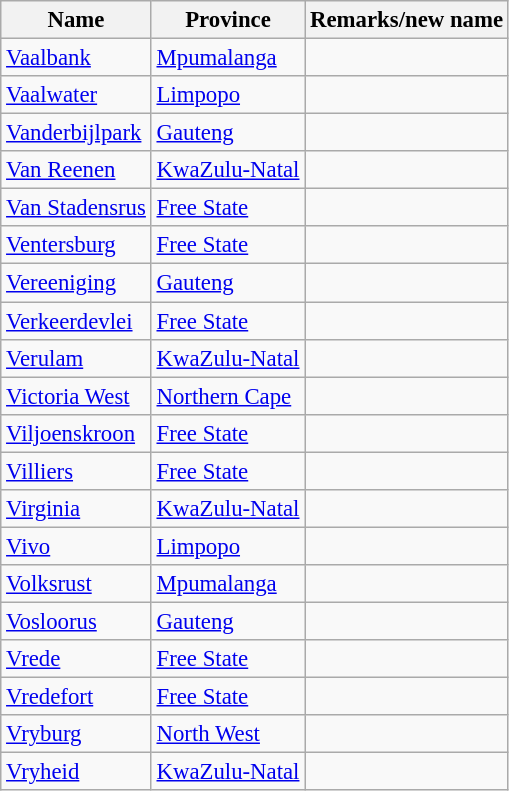<table class="wikitable sortable" style="font-size: 95%;">
<tr>
<th>Name</th>
<th>Province</th>
<th>Remarks/new name</th>
</tr>
<tr>
<td><a href='#'>Vaalbank</a></td>
<td><a href='#'>Mpumalanga</a></td>
<td></td>
</tr>
<tr>
<td><a href='#'>Vaalwater</a></td>
<td><a href='#'>Limpopo</a></td>
<td></td>
</tr>
<tr>
<td><a href='#'>Vanderbijlpark</a></td>
<td><a href='#'>Gauteng</a></td>
<td></td>
</tr>
<tr>
<td><a href='#'>Van Reenen</a></td>
<td><a href='#'>KwaZulu-Natal</a></td>
<td></td>
</tr>
<tr>
<td><a href='#'>Van Stadensrus</a></td>
<td><a href='#'>Free State</a></td>
<td></td>
</tr>
<tr>
<td><a href='#'>Ventersburg</a></td>
<td><a href='#'>Free State</a></td>
<td></td>
</tr>
<tr>
<td><a href='#'>Vereeniging</a></td>
<td><a href='#'>Gauteng</a></td>
<td></td>
</tr>
<tr>
<td><a href='#'>Verkeerdevlei</a></td>
<td><a href='#'>Free State</a></td>
<td></td>
</tr>
<tr>
<td><a href='#'>Verulam</a></td>
<td><a href='#'>KwaZulu-Natal</a></td>
<td></td>
</tr>
<tr>
<td><a href='#'>Victoria West</a></td>
<td><a href='#'>Northern Cape</a></td>
<td></td>
</tr>
<tr>
<td><a href='#'>Viljoenskroon</a></td>
<td><a href='#'>Free State</a></td>
<td></td>
</tr>
<tr>
<td><a href='#'>Villiers</a></td>
<td><a href='#'>Free State</a></td>
<td></td>
</tr>
<tr>
<td><a href='#'>Virginia</a></td>
<td><a href='#'>KwaZulu-Natal</a></td>
<td></td>
</tr>
<tr>
<td><a href='#'>Vivo</a></td>
<td><a href='#'>Limpopo</a></td>
<td></td>
</tr>
<tr>
<td><a href='#'>Volksrust</a></td>
<td><a href='#'>Mpumalanga</a></td>
<td></td>
</tr>
<tr>
<td><a href='#'>Vosloorus</a></td>
<td><a href='#'>Gauteng</a></td>
<td></td>
</tr>
<tr>
<td><a href='#'>Vrede</a></td>
<td><a href='#'>Free State</a></td>
<td></td>
</tr>
<tr>
<td><a href='#'>Vredefort</a></td>
<td><a href='#'>Free State</a></td>
<td></td>
</tr>
<tr>
<td><a href='#'>Vryburg</a></td>
<td><a href='#'>North West</a></td>
<td></td>
</tr>
<tr>
<td><a href='#'>Vryheid</a></td>
<td><a href='#'>KwaZulu-Natal</a></td>
<td></td>
</tr>
</table>
